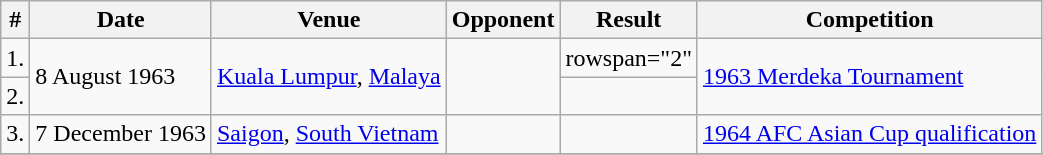<table class="wikitable sortable">
<tr>
<th>#</th>
<th>Date</th>
<th>Venue</th>
<th>Opponent</th>
<th>Result</th>
<th>Competition</th>
</tr>
<tr>
<td>1.</td>
<td rowspan="2">8 August 1963</td>
<td rowspan="2"><a href='#'>Kuala Lumpur</a>, <a href='#'>Malaya</a></td>
<td rowspan="2"></td>
<td>rowspan="2" </td>
<td rowspan="2"><a href='#'>1963 Merdeka Tournament</a></td>
</tr>
<tr>
<td>2.</td>
</tr>
<tr>
<td>3.</td>
<td>7 December 1963</td>
<td><a href='#'>Saigon</a>, <a href='#'>South Vietnam</a></td>
<td></td>
<td></td>
<td><a href='#'>1964 AFC Asian Cup qualification</a></td>
</tr>
<tr>
</tr>
</table>
